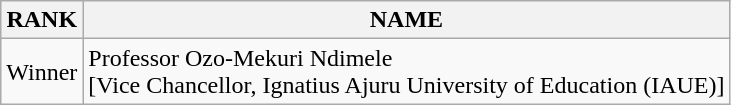<table class="wikitable">
<tr>
<th>RANK</th>
<th>NAME</th>
</tr>
<tr>
<td>Winner</td>
<td>Professor Ozo-Mekuri Ndimele<br>[Vice Chancellor, Ignatius Ajuru University of Education (IAUE)]</td>
</tr>
</table>
